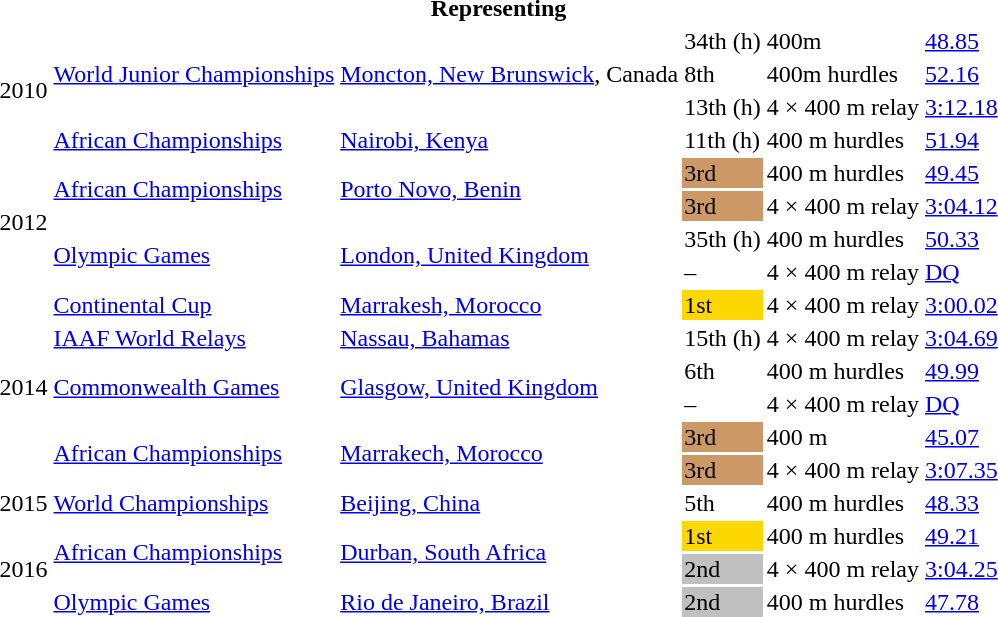<table>
<tr>
<th colspan="6">Representing </th>
</tr>
<tr>
<td rowspan=4>2010</td>
<td rowspan=3><a href='#'>World Junior Championships</a></td>
<td rowspan=3><a href='#'>Moncton, New Brunswick</a>, Canada</td>
<td>34th (h)</td>
<td>400m</td>
<td><a href='#'>48.85</a></td>
</tr>
<tr>
<td>8th</td>
<td>400m hurdles</td>
<td><a href='#'>52.16</a></td>
</tr>
<tr>
<td>13th (h)</td>
<td>4 × 400 m relay</td>
<td><a href='#'>3:12.18</a></td>
</tr>
<tr>
<td><a href='#'>African Championships</a></td>
<td><a href='#'>Nairobi, Kenya</a></td>
<td>11th (h)</td>
<td>400 m hurdles</td>
<td><a href='#'>51.94</a></td>
</tr>
<tr>
<td rowspan=4>2012</td>
<td rowspan=2><a href='#'>African Championships</a></td>
<td rowspan=2><a href='#'>Porto Novo, Benin</a></td>
<td bgcolor=cc9966>3rd</td>
<td>400 m hurdles</td>
<td><a href='#'>49.45</a></td>
</tr>
<tr>
<td bgcolor=cc9966>3rd</td>
<td>4 × 400 m relay</td>
<td><a href='#'>3:04.12</a></td>
</tr>
<tr>
<td rowspan=2><a href='#'>Olympic Games</a></td>
<td rowspan=2><a href='#'>London, United Kingdom</a></td>
<td>35th (h)</td>
<td>400 m hurdles</td>
<td><a href='#'>50.33</a></td>
</tr>
<tr>
<td>–</td>
<td>4 × 400 m relay</td>
<td><a href='#'>DQ</a></td>
</tr>
<tr>
<td rowspan=6>2014</td>
<td><a href='#'>Continental Cup</a></td>
<td><a href='#'>Marrakesh, Morocco</a></td>
<td bgcolor=gold>1st</td>
<td>4 × 400 m relay</td>
<td><a href='#'>3:00.02</a></td>
</tr>
<tr>
<td><a href='#'>IAAF World Relays</a></td>
<td><a href='#'>Nassau, Bahamas</a></td>
<td>15th (h)</td>
<td>4 × 400 m relay</td>
<td><a href='#'>3:04.69</a></td>
</tr>
<tr>
<td rowspan=2><a href='#'>Commonwealth Games</a></td>
<td rowspan=2><a href='#'>Glasgow, United Kingdom</a></td>
<td>6th</td>
<td>400 m hurdles</td>
<td><a href='#'>49.99</a></td>
</tr>
<tr>
<td>–</td>
<td>4 × 400 m relay</td>
<td><a href='#'>DQ</a></td>
</tr>
<tr>
<td rowspan=2><a href='#'>African Championships</a></td>
<td rowspan=2><a href='#'>Marrakech, Morocco</a></td>
<td bgcolor=cc9966>3rd</td>
<td>400 m</td>
<td><a href='#'>45.07</a></td>
</tr>
<tr>
<td bgcolor=cc9966>3rd</td>
<td>4 × 400 m relay</td>
<td><a href='#'>3:07.35</a></td>
</tr>
<tr>
<td>2015</td>
<td><a href='#'>World Championships</a></td>
<td><a href='#'>Beijing, China</a></td>
<td>5th</td>
<td>400 m hurdles</td>
<td><a href='#'>48.33</a></td>
</tr>
<tr>
<td rowspan=3>2016</td>
<td rowspan=2><a href='#'>African Championships</a></td>
<td rowspan=2><a href='#'>Durban, South Africa</a></td>
<td bgcolor=gold>1st</td>
<td>400 m hurdles</td>
<td><a href='#'>49.21</a></td>
</tr>
<tr>
<td bgcolor=silver>2nd</td>
<td>4 × 400 m relay</td>
<td><a href='#'>3:04.25</a></td>
</tr>
<tr>
<td><a href='#'>Olympic Games</a></td>
<td><a href='#'>Rio de Janeiro, Brazil</a></td>
<td bgcolor=silver>2nd</td>
<td>400 m hurdles</td>
<td><a href='#'>47.78</a></td>
</tr>
</table>
